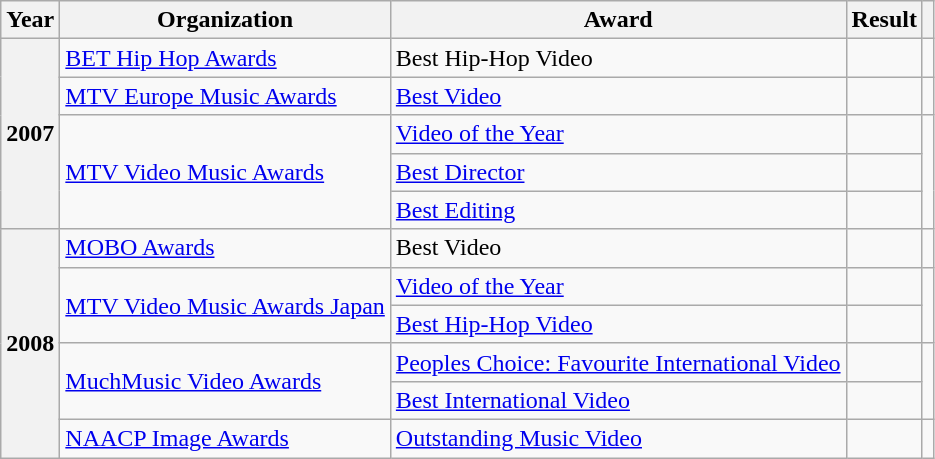<table class="wikitable sortable plainrowheaders">
<tr>
<th scope="col">Year</th>
<th scope="col">Organization</th>
<th scope="col">Award</th>
<th scope="col">Result</th>
<th scope="col" class="unsortable"></th>
</tr>
<tr>
<th scope="row" rowspan="5">2007</th>
<td><a href='#'>BET Hip Hop Awards</a></td>
<td>Best Hip-Hop Video</td>
<td></td>
<td style="text-align:center;"></td>
</tr>
<tr>
<td><a href='#'>MTV Europe Music Awards</a></td>
<td><a href='#'>Best Video</a></td>
<td></td>
<td style="text-align:center;"></td>
</tr>
<tr>
<td rowspan="3"><a href='#'>MTV Video Music Awards</a></td>
<td><a href='#'>Video of the Year</a></td>
<td></td>
<td rowspan="3" align="center"></td>
</tr>
<tr>
<td><a href='#'>Best Director</a></td>
<td></td>
</tr>
<tr>
<td><a href='#'>Best Editing</a></td>
<td></td>
</tr>
<tr>
<th scope="row" rowspan="6">2008</th>
<td><a href='#'>MOBO Awards</a></td>
<td>Best Video</td>
<td></td>
<td style="text-align:center;"></td>
</tr>
<tr>
<td rowspan="2"><a href='#'>MTV Video Music Awards Japan</a></td>
<td><a href='#'>Video of the Year</a></td>
<td></td>
<td rowspan="2" align="center"></td>
</tr>
<tr>
<td><a href='#'>Best Hip-Hop Video</a></td>
<td></td>
</tr>
<tr>
<td rowspan="2"><a href='#'>MuchMusic Video Awards</a></td>
<td><a href='#'>Peoples Choice: Favourite International Video</a></td>
<td></td>
<td rowspan="2" align="center"></td>
</tr>
<tr>
<td><a href='#'>Best International Video</a></td>
<td></td>
</tr>
<tr>
<td><a href='#'>NAACP Image Awards</a></td>
<td><a href='#'>Outstanding Music Video</a></td>
<td></td>
<td style="text-align:center;"></td>
</tr>
</table>
